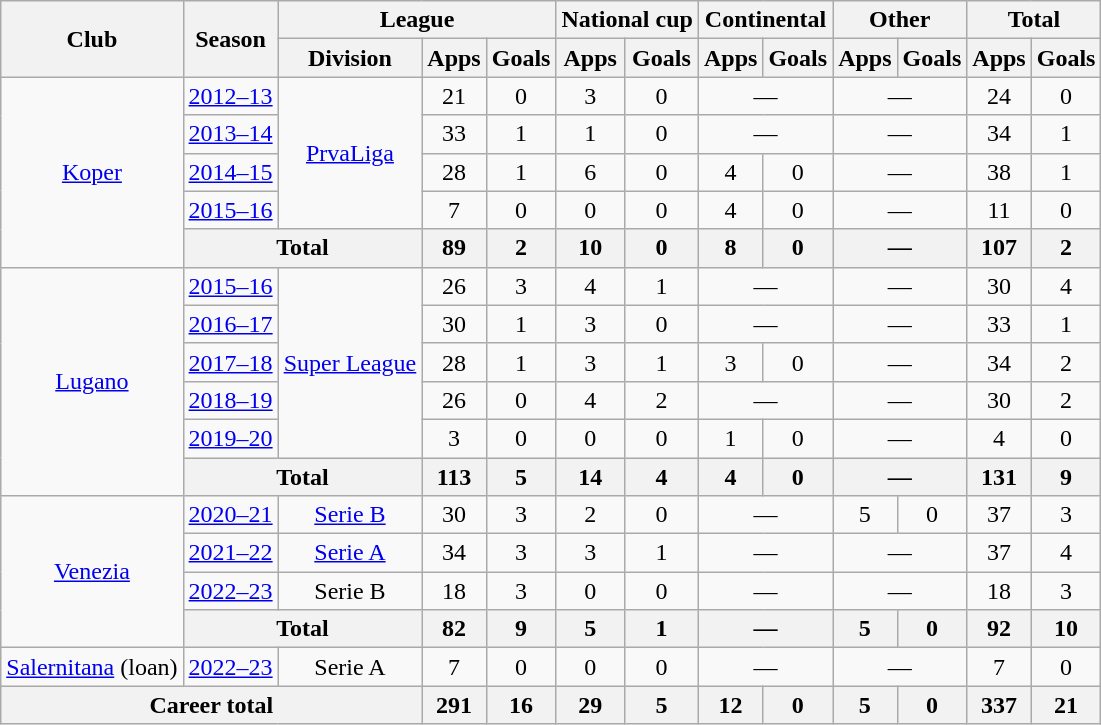<table class="wikitable" style="text-align:center">
<tr>
<th rowspan="2">Club</th>
<th rowspan="2">Season</th>
<th colspan="3">League</th>
<th colspan="2">National cup</th>
<th colspan="2">Continental</th>
<th colspan="2">Other</th>
<th colspan="2">Total</th>
</tr>
<tr>
<th>Division</th>
<th>Apps</th>
<th>Goals</th>
<th>Apps</th>
<th>Goals</th>
<th>Apps</th>
<th>Goals</th>
<th>Apps</th>
<th>Goals</th>
<th>Apps</th>
<th>Goals</th>
</tr>
<tr>
<td rowspan="5"><a href='#'>Koper</a></td>
<td><a href='#'>2012–13</a></td>
<td rowspan="4"><a href='#'>PrvaLiga</a></td>
<td>21</td>
<td>0</td>
<td>3</td>
<td>0</td>
<td colspan="2">—</td>
<td colspan="2">—</td>
<td>24</td>
<td>0</td>
</tr>
<tr>
<td><a href='#'>2013–14</a></td>
<td>33</td>
<td>1</td>
<td>1</td>
<td>0</td>
<td colspan="2">—</td>
<td colspan="2">—</td>
<td>34</td>
<td>1</td>
</tr>
<tr>
<td><a href='#'>2014–15</a></td>
<td>28</td>
<td>1</td>
<td>6</td>
<td>0</td>
<td>4</td>
<td>0</td>
<td colspan="2">—</td>
<td>38</td>
<td>1</td>
</tr>
<tr>
<td><a href='#'>2015–16</a></td>
<td>7</td>
<td>0</td>
<td>0</td>
<td>0</td>
<td>4</td>
<td>0</td>
<td colspan="2">—</td>
<td>11</td>
<td>0</td>
</tr>
<tr>
<th colspan="2">Total</th>
<th>89</th>
<th>2</th>
<th>10</th>
<th>0</th>
<th>8</th>
<th>0</th>
<th colspan="2">—</th>
<th>107</th>
<th>2</th>
</tr>
<tr>
<td rowspan="6"><a href='#'>Lugano</a></td>
<td><a href='#'>2015–16</a></td>
<td rowspan="5"><a href='#'>Super League</a></td>
<td>26</td>
<td>3</td>
<td>4</td>
<td>1</td>
<td colspan="2">—</td>
<td colspan="2">—</td>
<td>30</td>
<td>4</td>
</tr>
<tr>
<td><a href='#'>2016–17</a></td>
<td>30</td>
<td>1</td>
<td>3</td>
<td>0</td>
<td colspan="2">—</td>
<td colspan="2">—</td>
<td>33</td>
<td>1</td>
</tr>
<tr>
<td><a href='#'>2017–18</a></td>
<td>28</td>
<td>1</td>
<td>3</td>
<td>1</td>
<td>3</td>
<td>0</td>
<td colspan="2">—</td>
<td>34</td>
<td>2</td>
</tr>
<tr>
<td><a href='#'>2018–19</a></td>
<td>26</td>
<td>0</td>
<td>4</td>
<td>2</td>
<td colspan="2">—</td>
<td colspan="2">—</td>
<td>30</td>
<td>2</td>
</tr>
<tr>
<td><a href='#'>2019–20</a></td>
<td>3</td>
<td>0</td>
<td>0</td>
<td>0</td>
<td>1</td>
<td>0</td>
<td colspan="2">—</td>
<td>4</td>
<td>0</td>
</tr>
<tr>
<th colspan="2">Total</th>
<th>113</th>
<th>5</th>
<th>14</th>
<th>4</th>
<th>4</th>
<th>0</th>
<th colspan="2">—</th>
<th>131</th>
<th>9</th>
</tr>
<tr>
<td rowspan="4"><a href='#'>Venezia</a></td>
<td><a href='#'>2020–21</a></td>
<td><a href='#'>Serie B</a></td>
<td>30</td>
<td>3</td>
<td>2</td>
<td>0</td>
<td colspan="2">—</td>
<td>5</td>
<td>0</td>
<td>37</td>
<td>3</td>
</tr>
<tr>
<td><a href='#'>2021–22</a></td>
<td><a href='#'>Serie A</a></td>
<td>34</td>
<td>3</td>
<td>3</td>
<td>1</td>
<td colspan="2">—</td>
<td colspan="2">—</td>
<td>37</td>
<td>4</td>
</tr>
<tr>
<td><a href='#'>2022–23</a></td>
<td>Serie B</td>
<td>18</td>
<td>3</td>
<td>0</td>
<td>0</td>
<td colspan="2">—</td>
<td colspan="2">—</td>
<td>18</td>
<td>3</td>
</tr>
<tr>
<th colspan="2">Total</th>
<th>82</th>
<th>9</th>
<th>5</th>
<th>1</th>
<th colspan="2">—</th>
<th>5</th>
<th>0</th>
<th>92</th>
<th>10</th>
</tr>
<tr>
<td><a href='#'>Salernitana</a> (loan)</td>
<td><a href='#'>2022–23</a></td>
<td>Serie A</td>
<td>7</td>
<td>0</td>
<td>0</td>
<td>0</td>
<td colspan="2">—</td>
<td colspan="2">—</td>
<td>7</td>
<td>0</td>
</tr>
<tr>
<th colspan="3">Career total</th>
<th>291</th>
<th>16</th>
<th>29</th>
<th>5</th>
<th>12</th>
<th>0</th>
<th>5</th>
<th>0</th>
<th>337</th>
<th>21</th>
</tr>
</table>
